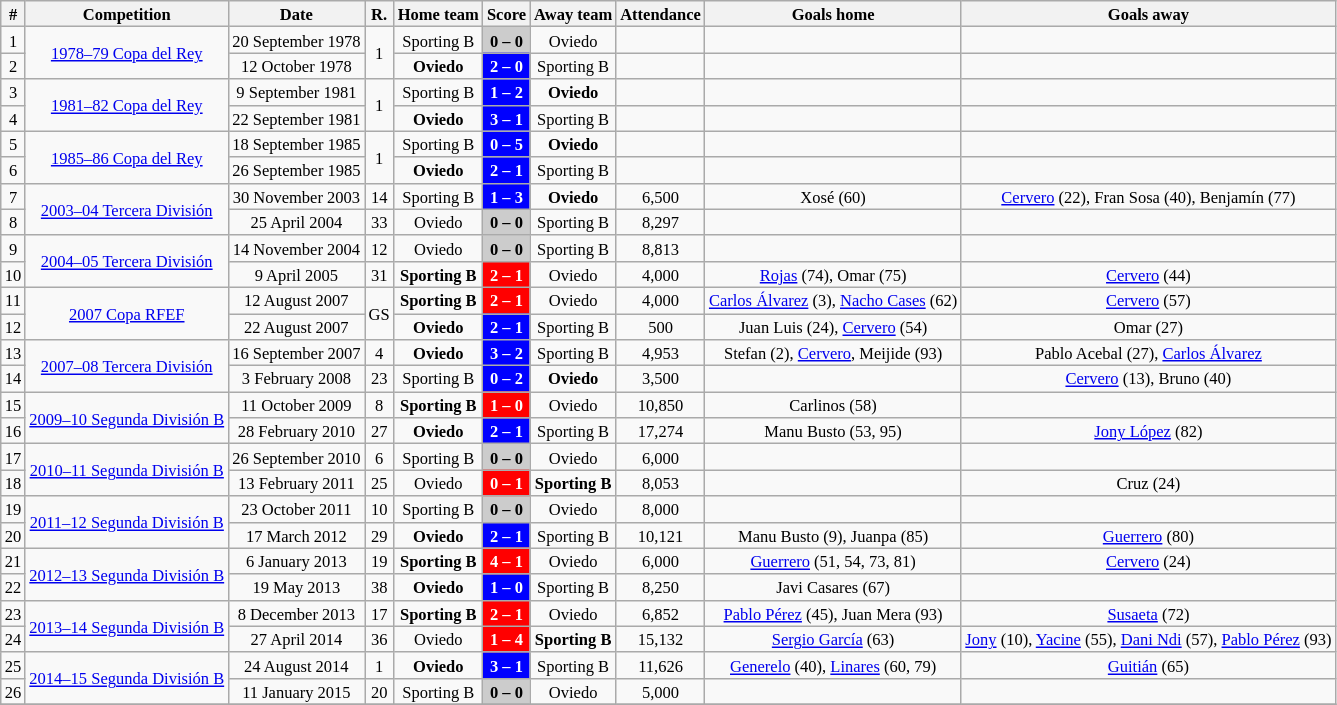<table class="wikitable" style="text-align: center; width=25%; font-size: 11px">
<tr>
<th>#</th>
<th>Competition</th>
<th>Date</th>
<th>R.</th>
<th>Home team</th>
<th>Score</th>
<th>Away team</th>
<th>Attendance</th>
<th>Goals home</th>
<th>Goals away</th>
</tr>
<tr>
<td>1</td>
<td rowspan=2><a href='#'>1978–79 Copa del Rey</a></td>
<td>20 September 1978</td>
<td rowspan=2>1</td>
<td>Sporting B</td>
<td style="color:#000000; background:#CCCCCC"><strong>0 – 0</strong></td>
<td>Oviedo</td>
<td></td>
<td></td>
<td></td>
</tr>
<tr>
<td>2</td>
<td>12 October 1978</td>
<td><strong>Oviedo</strong></td>
<td style="color:#FFFFFF; background:#0000FF"><strong>2 – 0</strong></td>
<td>Sporting B</td>
<td></td>
<td></td>
<td></td>
</tr>
<tr>
<td>3</td>
<td rowspan=2><a href='#'>1981–82 Copa del Rey</a></td>
<td>9 September 1981</td>
<td rowspan=2>1</td>
<td>Sporting B</td>
<td style="color:#FFFFFF; background:#0000FF"><strong>1 – 2</strong></td>
<td><strong>Oviedo</strong></td>
<td></td>
<td></td>
<td></td>
</tr>
<tr>
<td>4</td>
<td>22 September 1981</td>
<td><strong>Oviedo</strong></td>
<td style="color:#FFFFFF; background:#0000FF"><strong>3 – 1</strong></td>
<td>Sporting B</td>
<td></td>
<td></td>
<td></td>
</tr>
<tr>
<td>5</td>
<td rowspan=2><a href='#'>1985–86 Copa del Rey</a></td>
<td>18 September 1985</td>
<td rowspan=2>1</td>
<td>Sporting B</td>
<td style="color:#FFFFFF; background:#0000FF"><strong>0 – 5</strong></td>
<td><strong>Oviedo</strong></td>
<td></td>
<td></td>
<td></td>
</tr>
<tr>
<td>6</td>
<td>26 September 1985</td>
<td><strong>Oviedo</strong></td>
<td style="color:#FFFFFF; background:#0000FF"><strong>2 – 1</strong></td>
<td>Sporting B</td>
<td></td>
<td></td>
<td></td>
</tr>
<tr>
<td>7</td>
<td rowspan=2><a href='#'>2003–04 Tercera División</a></td>
<td>30 November 2003</td>
<td>14</td>
<td>Sporting B</td>
<td style="color:#FFFFFF; background:#0000FF"><strong>1 – 3</strong></td>
<td><strong>Oviedo</strong></td>
<td>6,500</td>
<td>Xosé (60)</td>
<td><a href='#'>Cervero</a> (22), Fran Sosa (40), Benjamín (77)</td>
</tr>
<tr>
<td>8</td>
<td>25 April 2004</td>
<td>33</td>
<td>Oviedo</td>
<td style="color:#000000; background:#CCCCCC"><strong>0 – 0</strong></td>
<td>Sporting B</td>
<td>8,297</td>
<td></td>
<td></td>
</tr>
<tr>
<td>9</td>
<td rowspan=2><a href='#'>2004–05 Tercera División</a></td>
<td>14 November 2004</td>
<td>12</td>
<td>Oviedo</td>
<td style="color:#000000; background:#CCCCCC"><strong>0 – 0</strong></td>
<td>Sporting B</td>
<td>8,813</td>
<td></td>
<td></td>
</tr>
<tr>
<td>10</td>
<td>9 April 2005</td>
<td>31</td>
<td><strong>Sporting B</strong></td>
<td style="color:#FFFFFF; background:#FF0000"><strong>2 – 1</strong></td>
<td>Oviedo</td>
<td>4,000</td>
<td><a href='#'>Rojas</a> (74), Omar (75)</td>
<td><a href='#'>Cervero</a> (44)</td>
</tr>
<tr>
<td>11</td>
<td rowspan=2><a href='#'>2007 Copa RFEF</a></td>
<td>12 August 2007</td>
<td rowspan=2>GS</td>
<td><strong>Sporting B</strong></td>
<td style="color:#FFFFFF; background:#FF0000"><strong>2 – 1</strong></td>
<td>Oviedo</td>
<td>4,000</td>
<td><a href='#'>Carlos Álvarez</a> (3), <a href='#'>Nacho Cases</a> (62)</td>
<td><a href='#'>Cervero</a> (57)</td>
</tr>
<tr>
<td>12</td>
<td>22 August 2007</td>
<td><strong>Oviedo</strong></td>
<td style="color:#FFFFFF; background:#0000FF"><strong>2 – 1</strong></td>
<td>Sporting B</td>
<td>500</td>
<td>Juan Luis (24), <a href='#'>Cervero</a> (54)</td>
<td>Omar (27)</td>
</tr>
<tr>
<td>13</td>
<td rowspan=2><a href='#'>2007–08 Tercera División</a></td>
<td>16 September 2007</td>
<td>4</td>
<td><strong>Oviedo</strong></td>
<td style="color:#FFFFFF; background:#0000FF"><strong>3 – 2</strong></td>
<td>Sporting B</td>
<td>4,953</td>
<td>Stefan (2), <a href='#'>Cervero</a>, Meijide (93)</td>
<td>Pablo Acebal (27), <a href='#'>Carlos Álvarez</a></td>
</tr>
<tr>
<td>14</td>
<td>3 February 2008</td>
<td>23</td>
<td>Sporting B</td>
<td style="color:#FFFFFF; background:#0000FF"><strong>0 – 2</strong></td>
<td><strong>Oviedo</strong></td>
<td>3,500</td>
<td></td>
<td><a href='#'>Cervero</a> (13), Bruno (40)</td>
</tr>
<tr>
<td>15</td>
<td rowspan=2><a href='#'>2009–10 Segunda División B</a></td>
<td>11 October 2009</td>
<td>8</td>
<td><strong>Sporting B</strong></td>
<td style="color:#FFFFFF; background:#FF0000"><strong>1 – 0</strong></td>
<td>Oviedo</td>
<td>10,850</td>
<td>Carlinos (58)</td>
<td></td>
</tr>
<tr>
<td>16</td>
<td>28 February 2010</td>
<td>27</td>
<td><strong>Oviedo</strong></td>
<td style="color:#FFFFFF; background:#0000FF"><strong>2 – 1</strong></td>
<td>Sporting B</td>
<td>17,274</td>
<td>Manu Busto (53, 95)</td>
<td><a href='#'>Jony López</a> (82)</td>
</tr>
<tr>
<td>17</td>
<td rowspan=2><a href='#'>2010–11 Segunda División B</a></td>
<td>26 September 2010</td>
<td>6</td>
<td>Sporting B</td>
<td style="color:#000000; background:#CCCCCC"><strong>0 – 0</strong></td>
<td>Oviedo</td>
<td>6,000</td>
<td></td>
<td></td>
</tr>
<tr>
<td>18</td>
<td>13 February 2011</td>
<td>25</td>
<td>Oviedo</td>
<td style="color:#FFFFFF; background:#FF0000"><strong>0 – 1</strong></td>
<td><strong>Sporting B</strong></td>
<td>8,053</td>
<td></td>
<td>Cruz (24)</td>
</tr>
<tr>
<td>19</td>
<td rowspan=2><a href='#'>2011–12 Segunda División B</a></td>
<td>23 October 2011</td>
<td>10</td>
<td>Sporting B</td>
<td style="color:#000000; background:#CCCCCC"><strong>0 – 0</strong></td>
<td>Oviedo</td>
<td>8,000</td>
<td></td>
<td></td>
</tr>
<tr>
<td>20</td>
<td>17 March 2012</td>
<td>29</td>
<td><strong>Oviedo</strong></td>
<td style="color:#FFFFFF; background:#0000FF"><strong>2 – 1</strong></td>
<td>Sporting B</td>
<td>10,121</td>
<td>Manu Busto (9), Juanpa (85)</td>
<td><a href='#'>Guerrero</a> (80)</td>
</tr>
<tr>
<td>21</td>
<td rowspan=2><a href='#'>2012–13 Segunda División B</a></td>
<td>6 January 2013</td>
<td>19</td>
<td><strong>Sporting B</strong></td>
<td style="color:#FFFFFF; background:#FF0000"><strong>4 – 1</strong></td>
<td>Oviedo</td>
<td>6,000</td>
<td><a href='#'>Guerrero</a> (51, 54, 73, 81)</td>
<td><a href='#'>Cervero</a> (24)</td>
</tr>
<tr>
<td>22</td>
<td>19 May 2013</td>
<td>38</td>
<td><strong>Oviedo</strong></td>
<td style="color:#FFFFFF; background:#0000FF"><strong>1 – 0</strong></td>
<td>Sporting B</td>
<td>8,250</td>
<td>Javi Casares (67)</td>
<td></td>
</tr>
<tr>
<td>23</td>
<td rowspan=2><a href='#'>2013–14 Segunda División B</a></td>
<td>8 December 2013</td>
<td>17</td>
<td><strong>Sporting B</strong></td>
<td style="color:#FFFFFF; background:#FF0000"><strong>2 – 1</strong></td>
<td>Oviedo</td>
<td>6,852</td>
<td><a href='#'>Pablo Pérez</a> (45), Juan Mera (93)</td>
<td><a href='#'>Susaeta</a> (72)</td>
</tr>
<tr>
<td>24</td>
<td>27 April 2014</td>
<td>36</td>
<td>Oviedo</td>
<td style="color:#FFFFFF; background:#FF0000"><strong>1 – 4</strong></td>
<td><strong>Sporting B</strong></td>
<td>15,132</td>
<td><a href='#'>Sergio García</a> (63)</td>
<td><a href='#'>Jony</a> (10), <a href='#'>Yacine</a> (55), <a href='#'>Dani Ndi</a> (57), <a href='#'>Pablo Pérez</a> (93)</td>
</tr>
<tr>
<td>25</td>
<td rowspan=2><a href='#'>2014–15 Segunda División B</a></td>
<td>24 August 2014</td>
<td>1</td>
<td><strong>Oviedo</strong></td>
<td style="color:#FFFFFF; background:#0000FF"><strong>3 – 1</strong></td>
<td>Sporting B</td>
<td>11,626</td>
<td><a href='#'>Generelo</a> (40), <a href='#'>Linares</a> (60, 79)</td>
<td><a href='#'>Guitián</a> (65)</td>
</tr>
<tr>
<td>26</td>
<td>11 January 2015</td>
<td>20</td>
<td>Sporting B</td>
<td style="color:#000000; background:#CCCCCC"><strong>0 – 0</strong></td>
<td>Oviedo</td>
<td>5,000</td>
<td></td>
<td></td>
</tr>
<tr>
</tr>
</table>
